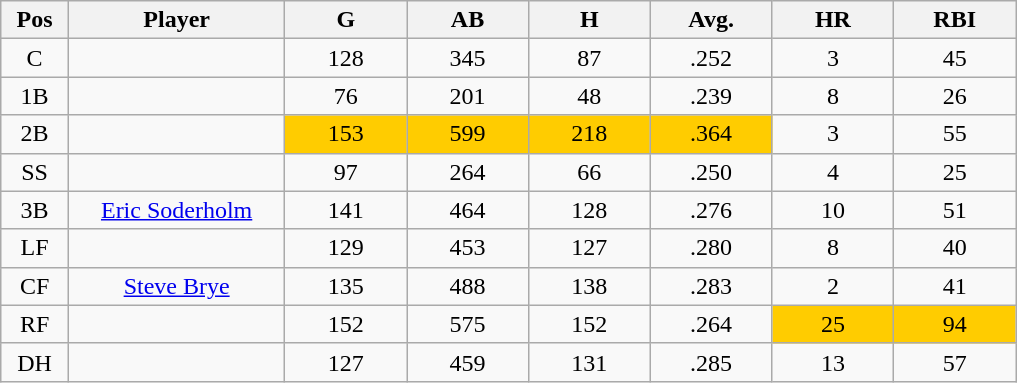<table class="wikitable sortable">
<tr>
<th bgcolor="#DDDDFF" width="5%">Pos</th>
<th bgcolor="#DDDDFF" width="16%">Player</th>
<th bgcolor="#DDDDFF" width="9%">G</th>
<th bgcolor="#DDDDFF" width="9%">AB</th>
<th bgcolor="#DDDDFF" width="9%">H</th>
<th bgcolor="#DDDDFF" width="9%">Avg.</th>
<th bgcolor="#DDDDFF" width="9%">HR</th>
<th bgcolor="#DDDDFF" width="9%">RBI</th>
</tr>
<tr align="center">
<td>C</td>
<td></td>
<td>128</td>
<td>345</td>
<td>87</td>
<td>.252</td>
<td>3</td>
<td>45</td>
</tr>
<tr align="center">
<td>1B</td>
<td></td>
<td>76</td>
<td>201</td>
<td>48</td>
<td>.239</td>
<td>8</td>
<td>26</td>
</tr>
<tr align="center">
<td>2B</td>
<td></td>
<td bgcolor="#FFCC00">153</td>
<td bgcolor="#FFCC00">599</td>
<td bgcolor="#FFCC00">218</td>
<td bgcolor="#FFCC00">.364</td>
<td>3</td>
<td>55</td>
</tr>
<tr align="center">
<td>SS</td>
<td></td>
<td>97</td>
<td>264</td>
<td>66</td>
<td>.250</td>
<td>4</td>
<td>25</td>
</tr>
<tr align="center">
<td>3B</td>
<td><a href='#'>Eric Soderholm</a></td>
<td>141</td>
<td>464</td>
<td>128</td>
<td>.276</td>
<td>10</td>
<td>51</td>
</tr>
<tr align="center">
<td>LF</td>
<td></td>
<td>129</td>
<td>453</td>
<td>127</td>
<td>.280</td>
<td>8</td>
<td>40</td>
</tr>
<tr align="center">
<td>CF</td>
<td><a href='#'>Steve Brye</a></td>
<td>135</td>
<td>488</td>
<td>138</td>
<td>.283</td>
<td>2</td>
<td>41</td>
</tr>
<tr align="center">
<td>RF</td>
<td></td>
<td>152</td>
<td>575</td>
<td>152</td>
<td>.264</td>
<td bgcolor="#FFCC00">25</td>
<td bgcolor="#FFCC00">94</td>
</tr>
<tr align="center">
<td>DH</td>
<td></td>
<td>127</td>
<td>459</td>
<td>131</td>
<td>.285</td>
<td>13</td>
<td>57</td>
</tr>
</table>
